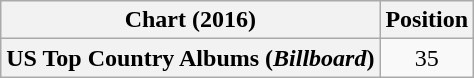<table class="wikitable plainrowheaders" style="text-align:center">
<tr>
<th scope="col">Chart (2016)</th>
<th scope="col">Position</th>
</tr>
<tr>
<th scope="row">US Top Country Albums (<em>Billboard</em>)</th>
<td>35</td>
</tr>
</table>
